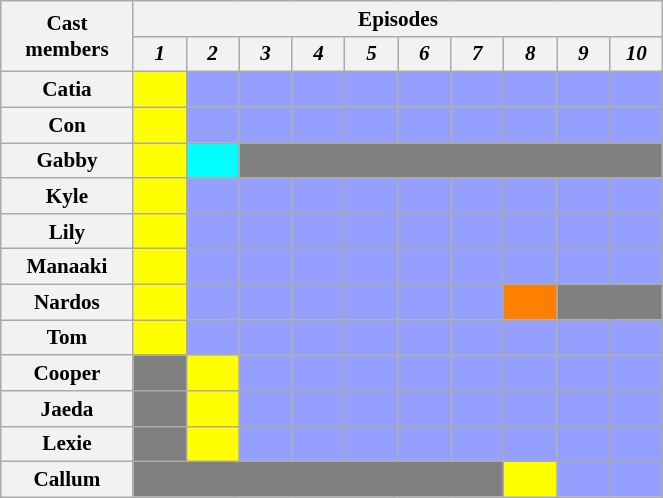<table class="wikitable" style="text-align:center; width:35%; font-size:88%">
<tr>
<th rowspan="2" style="width:15%;">Cast members</th>
<th colspan="10" style="text-align:center;">Episodes</th>
</tr>
<tr>
<th style="text-align:center; width:6%;"><em>1</em></th>
<th style="text-align:center; width:6%;"><em>2</em></th>
<th style="text-align:center; width:6%;"><em>3</em></th>
<th style="text-align:center; width:6%;"><em>4</em></th>
<th style="text-align:center; width:6%;"><em>5</em></th>
<th style="text-align:center; width:6%;"><em>6</em></th>
<th style="text-align:center; width:6%;"><em>7</em></th>
<th style="text-align:center; width:6%;"><em>8</em></th>
<th style="text-align:center; width:6%;"><em>9</em></th>
<th style="text-align:center; width:6%;"><em>10</em></th>
</tr>
<tr>
<th>Catia</th>
<td style="background:#FFFF00"></td>
<td style="background:#959FFD"></td>
<td style="background:#959FFD"></td>
<td style="background:#959FFD"></td>
<td style="background:#959FFD"></td>
<td style="background:#959FFD"></td>
<td style="background:#959FFD"></td>
<td style="background:#959FFD"></td>
<td style="background:#959FFD"></td>
<td style="background:#959FFD"></td>
</tr>
<tr>
<th>Con</th>
<td style="background:#FFFF00"></td>
<td style="background:#959FFD"></td>
<td style="background:#959FFD"></td>
<td style="background:#959FFD"></td>
<td style="background:#959FFD"></td>
<td style="background:#959FFD"></td>
<td style="background:#959FFD"></td>
<td style="background:#959FFD"></td>
<td style="background:#959FFD"></td>
<td style="background:#959FFD"></td>
</tr>
<tr>
<th>Gabby</th>
<td style="background:#FFFF00"></td>
<td style="background:#0ff"></td>
<td colspan="8" style="background:gray"></td>
</tr>
<tr>
<th>Kyle</th>
<td style="background:#FFFF00"></td>
<td style="background:#959FFD"></td>
<td style="background:#959FFD"></td>
<td style="background:#959FFD"></td>
<td style="background:#959FFD"></td>
<td style="background:#959FFD"></td>
<td style="background:#959FFD"></td>
<td style="background:#959FFD"></td>
<td style="background:#959FFD"></td>
<td style="background:#959FFD"></td>
</tr>
<tr>
<th>Lily</th>
<td style="background:#FFFF00"></td>
<td style="background:#959FFD"></td>
<td style="background:#959FFD"></td>
<td style="background:#959FFD"></td>
<td style="background:#959FFD"></td>
<td style="background:#959FFD"></td>
<td style="background:#959FFD"></td>
<td style="background:#959FFD"></td>
<td style="background:#959FFD"></td>
<td style="background:#959FFD"></td>
</tr>
<tr>
<th>Manaaki</th>
<td style="background:#FFFF00"></td>
<td style="background:#959FFD"></td>
<td style="background:#959FFD"></td>
<td style="background:#959FFD"></td>
<td style="background:#959FFD"></td>
<td style="background:#959FFD"></td>
<td style="background:#959FFD"></td>
<td style="background:#959FFD"></td>
<td style="background:#959FFD"></td>
<td style="background:#959FFD"></td>
</tr>
<tr>
<th>Nardos</th>
<td style="background:#FFFF00"></td>
<td style="background:#959FFD"></td>
<td style="background:#959FFD"></td>
<td style="background:#959FFD"></td>
<td style="background:#959FFD"></td>
<td style="background:#959FFD"></td>
<td style="background:#959FFD"></td>
<td style="background:#FF8000"></td>
<td colspan="2" style="background:gray"></td>
</tr>
<tr>
<th>Tom</th>
<td style="background:#FFFF00"></td>
<td style="background:#959FFD"></td>
<td style="background:#959FFD"></td>
<td style="background:#959FFD"></td>
<td style="background:#959FFD"></td>
<td style="background:#959FFD"></td>
<td style="background:#959FFD"></td>
<td style="background:#959FFD"></td>
<td style="background:#959FFD"></td>
<td style="background:#959FFD"></td>
</tr>
<tr>
<th>Cooper</th>
<td style="background:gray"></td>
<td style="background:#FFFF00"></td>
<td style="background:#959FFD"></td>
<td style="background:#959FFD"></td>
<td style="background:#959FFD"></td>
<td style="background:#959FFD"></td>
<td style="background:#959FFD"></td>
<td style="background:#959FFD"></td>
<td style="background:#959FFD"></td>
<td style="background:#959FFD"></td>
</tr>
<tr>
<th>Jaeda</th>
<td style="background:gray"></td>
<td style="background:#FFFF00"></td>
<td style="background:#959FFD"></td>
<td style="background:#959FFD"></td>
<td style="background:#959FFD"></td>
<td style="background:#959FFD"></td>
<td style="background:#959FFD"></td>
<td style="background:#959FFD"></td>
<td style="background:#959FFD"></td>
<td style="background:#959FFD"></td>
</tr>
<tr>
<th>Lexie</th>
<td style="background:gray"></td>
<td style="background:#FFFF00"></td>
<td style="background:#959FFD"></td>
<td style="background:#959FFD"></td>
<td style="background:#959FFD"></td>
<td style="background:#959FFD"></td>
<td style="background:#959FFD"></td>
<td style="background:#959FFD"></td>
<td style="background:#959FFD"></td>
<td style="background:#959FFD"></td>
</tr>
<tr>
<th>Callum</th>
<td colspan="7" style="background:gray"></td>
<td style="background:#FFFF00"></td>
<td style="background:#959FFD"></td>
<td style="background:#959FFD"></td>
</tr>
</table>
